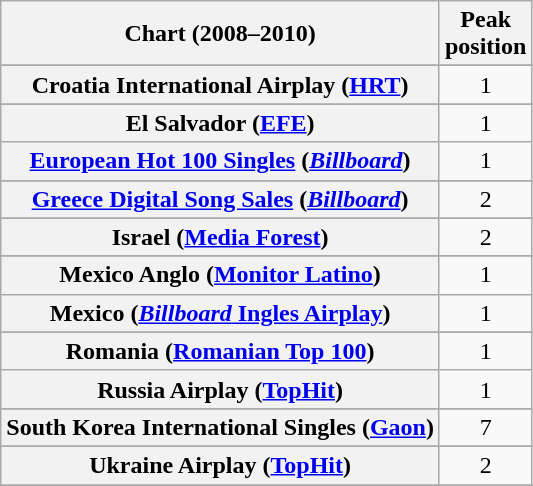<table class="wikitable sortable plainrowheaders" style="text-align:center">
<tr>
<th scope="col">Chart (2008–2010)</th>
<th scope="col">Peak<br>position</th>
</tr>
<tr>
</tr>
<tr>
</tr>
<tr>
</tr>
<tr>
</tr>
<tr>
</tr>
<tr>
</tr>
<tr>
</tr>
<tr>
</tr>
<tr>
</tr>
<tr>
<th scope="row">Croatia International Airplay (<a href='#'>HRT</a>)</th>
<td align="center">1</td>
</tr>
<tr>
</tr>
<tr>
</tr>
<tr>
<th scope="row">El Salvador (<a href='#'>EFE</a>)</th>
<td>1</td>
</tr>
<tr>
<th scope="row"><a href='#'>European Hot 100 Singles</a> (<em><a href='#'>Billboard</a></em>)</th>
<td>1</td>
</tr>
<tr>
</tr>
<tr>
</tr>
<tr>
</tr>
<tr>
<th scope="row"><a href='#'>Greece Digital Song Sales</a> (<em><a href='#'>Billboard</a></em>)</th>
<td>2</td>
</tr>
<tr>
</tr>
<tr>
</tr>
<tr>
</tr>
<tr>
</tr>
<tr>
<th scope="row">Israel (<a href='#'>Media Forest</a>)</th>
<td>2</td>
</tr>
<tr>
</tr>
<tr>
</tr>
<tr>
<th scope="row">Mexico Anglo (<a href='#'>Monitor Latino</a>)</th>
<td>1</td>
</tr>
<tr>
<th scope="row">Mexico (<a href='#'><em>Billboard</em> Ingles Airplay</a>)</th>
<td>1</td>
</tr>
<tr>
</tr>
<tr>
</tr>
<tr>
</tr>
<tr>
</tr>
<tr>
</tr>
<tr>
<th scope="row">Romania (<a href='#'>Romanian Top 100</a>)</th>
<td>1</td>
</tr>
<tr>
<th scope="row">Russia Airplay (<a href='#'>TopHit</a>)</th>
<td>1</td>
</tr>
<tr>
</tr>
<tr>
</tr>
<tr>
<th scope="row">South Korea International Singles (<a href='#'>Gaon</a>)</th>
<td>7</td>
</tr>
<tr>
</tr>
<tr>
</tr>
<tr>
</tr>
<tr>
<th scope="row">Ukraine Airplay (<a href='#'>TopHit</a>)</th>
<td>2</td>
</tr>
<tr>
</tr>
<tr>
</tr>
<tr>
</tr>
<tr>
</tr>
<tr>
</tr>
<tr>
</tr>
<tr>
</tr>
<tr>
</tr>
<tr>
</tr>
</table>
